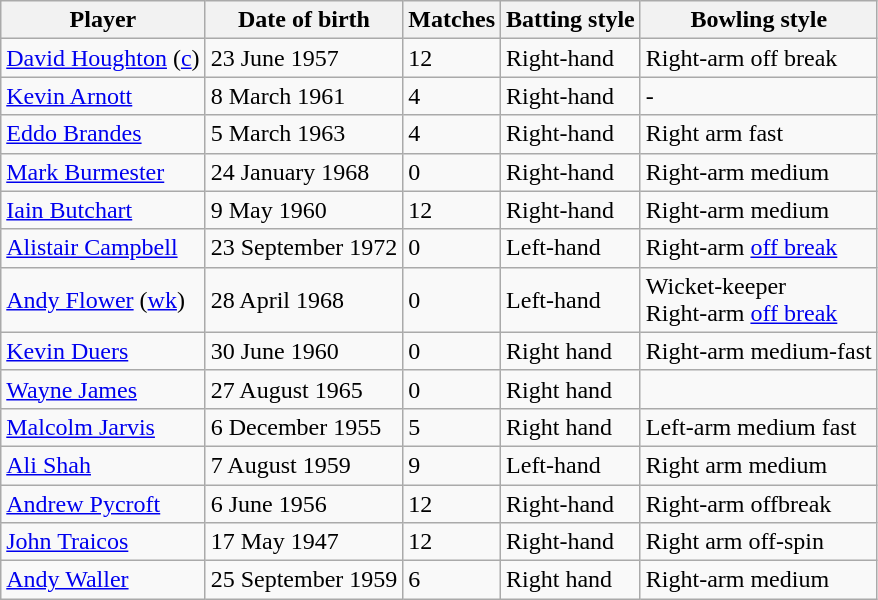<table class="wikitable">
<tr>
<th>Player</th>
<th>Date of birth</th>
<th>Matches</th>
<th>Batting style</th>
<th>Bowling style</th>
</tr>
<tr>
<td><a href='#'>David Houghton</a> (<a href='#'>c</a>)</td>
<td>23 June 1957</td>
<td>12</td>
<td>Right-hand</td>
<td>Right-arm off break</td>
</tr>
<tr>
<td><a href='#'>Kevin Arnott</a></td>
<td>8 March 1961</td>
<td>4</td>
<td>Right-hand</td>
<td>-</td>
</tr>
<tr>
<td><a href='#'>Eddo Brandes</a></td>
<td>5 March 1963</td>
<td>4</td>
<td>Right-hand</td>
<td>Right arm fast</td>
</tr>
<tr>
<td><a href='#'>Mark Burmester</a></td>
<td>24 January 1968</td>
<td>0</td>
<td>Right-hand</td>
<td>Right-arm medium</td>
</tr>
<tr>
<td><a href='#'>Iain Butchart</a></td>
<td>9 May 1960</td>
<td>12</td>
<td>Right-hand</td>
<td>Right-arm medium</td>
</tr>
<tr>
<td><a href='#'>Alistair Campbell</a></td>
<td>23 September 1972</td>
<td>0</td>
<td>Left-hand</td>
<td>Right-arm <a href='#'>off break</a></td>
</tr>
<tr>
<td><a href='#'>Andy Flower</a> (<a href='#'>wk</a>)</td>
<td>28 April 1968</td>
<td>0</td>
<td>Left-hand</td>
<td>Wicket-keeper<br>Right-arm <a href='#'>off break</a></td>
</tr>
<tr>
<td><a href='#'>Kevin Duers</a></td>
<td>30 June 1960</td>
<td>0</td>
<td>Right hand</td>
<td>Right-arm medium-fast</td>
</tr>
<tr>
<td><a href='#'>Wayne James</a></td>
<td>27 August 1965</td>
<td>0</td>
<td>Right hand</td>
<td></td>
</tr>
<tr>
<td><a href='#'>Malcolm Jarvis</a></td>
<td>6 December 1955</td>
<td>5</td>
<td>Right hand</td>
<td>Left-arm medium fast</td>
</tr>
<tr>
<td><a href='#'>Ali Shah</a></td>
<td>7 August 1959</td>
<td>9</td>
<td>Left-hand</td>
<td>Right arm medium</td>
</tr>
<tr>
<td><a href='#'>Andrew Pycroft</a></td>
<td>6 June 1956</td>
<td>12</td>
<td>Right-hand</td>
<td>Right-arm offbreak</td>
</tr>
<tr>
<td><a href='#'>John Traicos</a></td>
<td>17 May 1947</td>
<td>12</td>
<td>Right-hand</td>
<td>Right arm off-spin</td>
</tr>
<tr>
<td><a href='#'>Andy Waller</a></td>
<td>25 September 1959</td>
<td>6</td>
<td>Right hand</td>
<td>Right-arm medium</td>
</tr>
</table>
